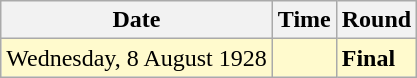<table class="wikitable">
<tr>
<th>Date</th>
<th>Time</th>
<th>Round</th>
</tr>
<tr style=background:lemonchiffon>
<td>Wednesday, 8 August 1928</td>
<td></td>
<td><strong>Final</strong></td>
</tr>
</table>
